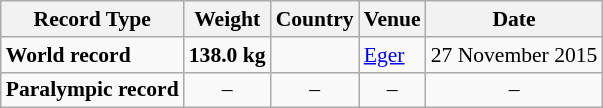<table class="wikitable" style="font-size:90%">
<tr>
<th>Record Type</th>
<th>Weight</th>
<th>Country</th>
<th>Venue</th>
<th>Date</th>
</tr>
<tr>
<td><strong>World record</strong></td>
<td><strong>138.0 kg</strong></td>
<td></td>
<td><a href='#'>Eger</a></td>
<td>27 November 2015</td>
</tr>
<tr>
<td><strong>Paralympic record</strong></td>
<td align="center">–</td>
<td align="center">–</td>
<td align="center">–</td>
<td align="center">–</td>
</tr>
</table>
